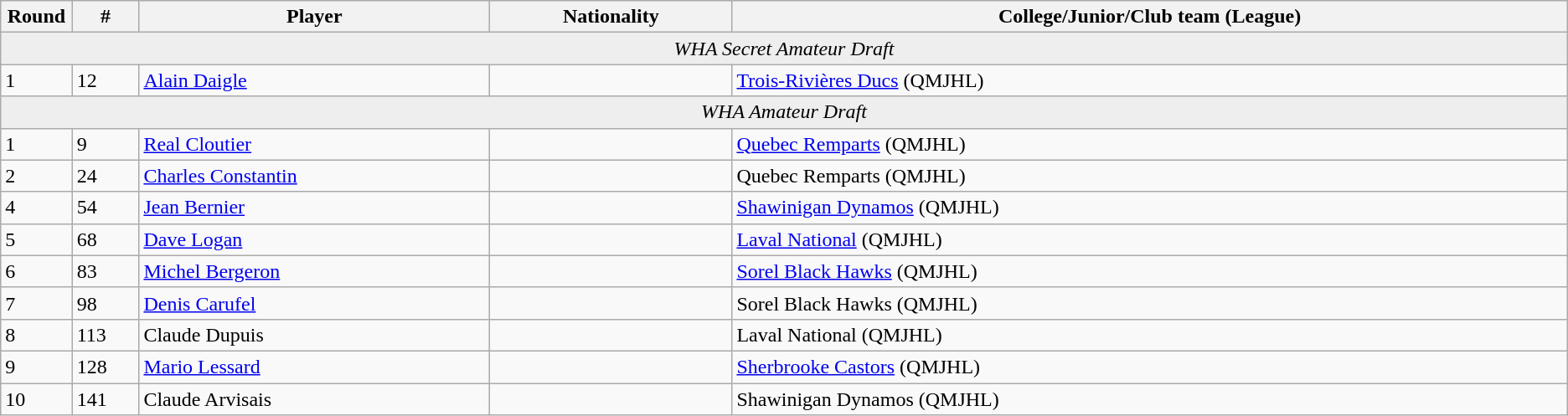<table class="wikitable">
<tr align="center">
<th bgcolor="#DDDDFF" width="4.0%">Round</th>
<th bgcolor="#DDDDFF" width="4.0%">#</th>
<th bgcolor="#DDDDFF" width="21.0%">Player</th>
<th bgcolor="#DDDDFF" width="14.5%">Nationality</th>
<th bgcolor="#DDDDFF" width="50.0%">College/Junior/Club team (League)</th>
</tr>
<tr bgcolor="#eeeeee">
<td colspan="5" align="center"><em>WHA Secret Amateur Draft</em></td>
</tr>
<tr>
<td>1</td>
<td>12</td>
<td><a href='#'>Alain Daigle</a></td>
<td></td>
<td><a href='#'>Trois-Rivières Ducs</a> (QMJHL)</td>
</tr>
<tr bgcolor="#eeeeee">
<td colspan="5" align="center"><em>WHA Amateur Draft</em></td>
</tr>
<tr>
<td>1</td>
<td>9</td>
<td><a href='#'>Real Cloutier</a></td>
<td></td>
<td><a href='#'>Quebec Remparts</a> (QMJHL)</td>
</tr>
<tr>
<td>2</td>
<td>24</td>
<td><a href='#'>Charles Constantin</a></td>
<td></td>
<td>Quebec Remparts (QMJHL)</td>
</tr>
<tr>
<td>4</td>
<td>54</td>
<td><a href='#'>Jean Bernier</a></td>
<td></td>
<td><a href='#'>Shawinigan Dynamos</a> (QMJHL)</td>
</tr>
<tr>
<td>5</td>
<td>68</td>
<td><a href='#'>Dave Logan</a></td>
<td></td>
<td><a href='#'>Laval National</a> (QMJHL)</td>
</tr>
<tr>
<td>6</td>
<td>83</td>
<td><a href='#'>Michel Bergeron</a></td>
<td></td>
<td><a href='#'>Sorel Black Hawks</a> (QMJHL)</td>
</tr>
<tr>
<td>7</td>
<td>98</td>
<td><a href='#'>Denis Carufel</a></td>
<td></td>
<td>Sorel Black Hawks (QMJHL)</td>
</tr>
<tr>
<td>8</td>
<td>113</td>
<td>Claude Dupuis</td>
<td></td>
<td>Laval National (QMJHL)</td>
</tr>
<tr>
<td>9</td>
<td>128</td>
<td><a href='#'>Mario Lessard</a></td>
<td></td>
<td><a href='#'>Sherbrooke Castors</a> (QMJHL)</td>
</tr>
<tr>
<td>10</td>
<td>141</td>
<td>Claude Arvisais</td>
<td></td>
<td>Shawinigan Dynamos (QMJHL)</td>
</tr>
</table>
